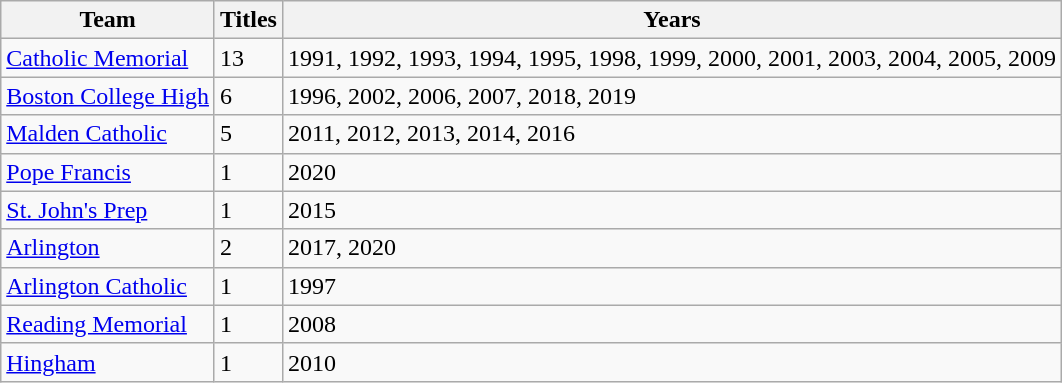<table class="wikitable sortable" border="1">
<tr>
<th>Team</th>
<th>Titles</th>
<th>Years</th>
</tr>
<tr>
<td><a href='#'>Catholic Memorial</a></td>
<td>13</td>
<td>1991, 1992, 1993, 1994, 1995, 1998, 1999, 2000, 2001, 2003, 2004, 2005, 2009</td>
</tr>
<tr>
<td><a href='#'>Boston College High</a></td>
<td>6</td>
<td>1996, 2002, 2006, 2007, 2018, 2019</td>
</tr>
<tr>
<td><a href='#'>Malden Catholic</a></td>
<td>5</td>
<td>2011, 2012, 2013, 2014, 2016</td>
</tr>
<tr>
<td><a href='#'>Pope Francis</a></td>
<td>1</td>
<td>2020</td>
</tr>
<tr>
<td><a href='#'>St. John's Prep</a></td>
<td>1</td>
<td>2015</td>
</tr>
<tr>
<td><a href='#'>Arlington</a></td>
<td>2</td>
<td>2017, 2020</td>
</tr>
<tr>
<td><a href='#'>Arlington Catholic</a></td>
<td>1</td>
<td>1997</td>
</tr>
<tr>
<td><a href='#'>Reading Memorial</a></td>
<td>1</td>
<td>2008</td>
</tr>
<tr>
<td><a href='#'>Hingham</a></td>
<td>1</td>
<td>2010</td>
</tr>
</table>
